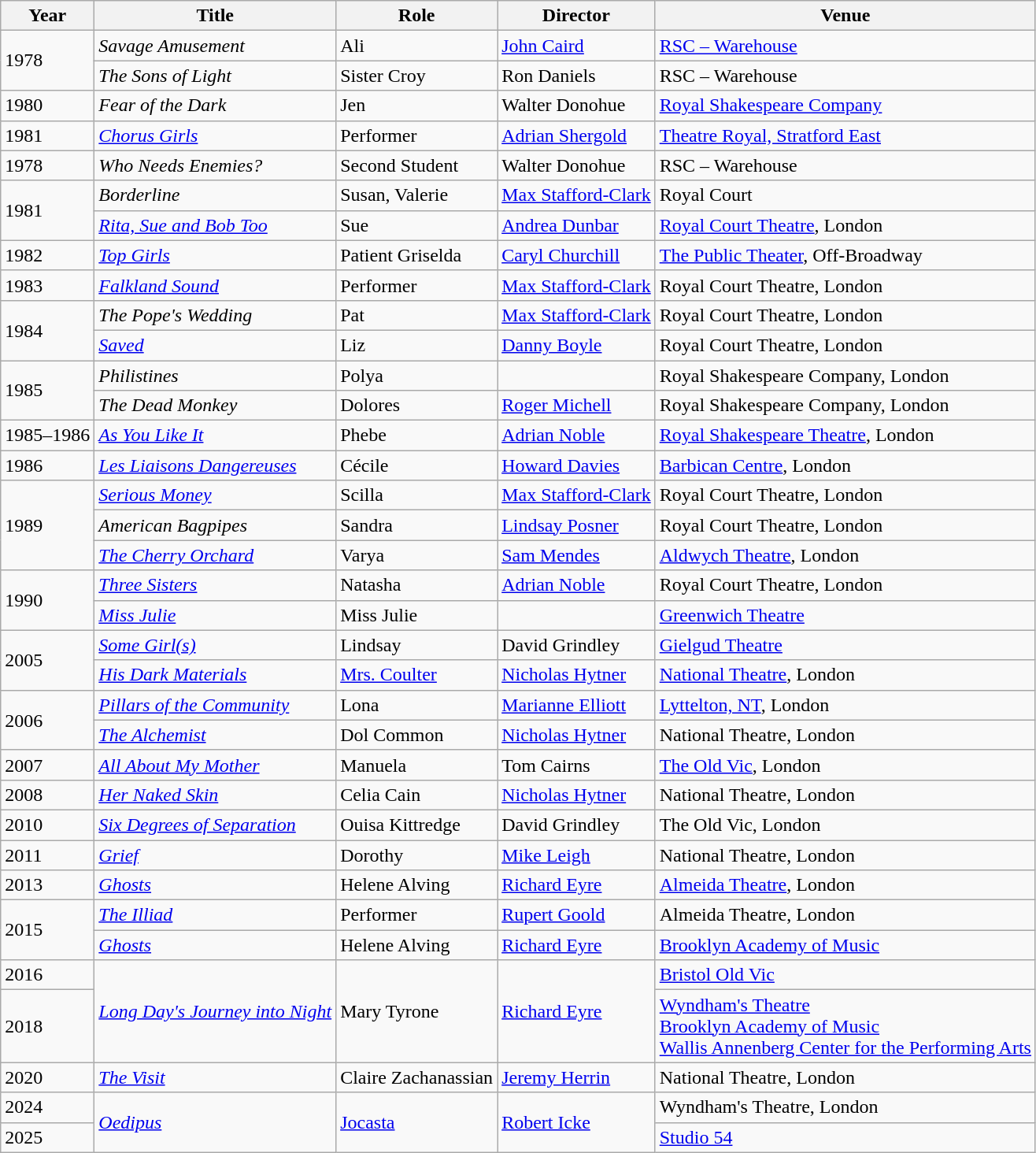<table class="wikitable sortable">
<tr>
<th>Year</th>
<th scope="col">Title</th>
<th>Role</th>
<th>Director</th>
<th class="unsortable">Venue</th>
</tr>
<tr>
<td rowspan="2">1978</td>
<td><em>Savage Amusement</em></td>
<td>Ali</td>
<td><a href='#'>John Caird</a></td>
<td><a href='#'>RSC – Warehouse</a></td>
</tr>
<tr>
<td><em>The Sons of Light</em></td>
<td>Sister Croy</td>
<td>Ron Daniels</td>
<td>RSC – Warehouse</td>
</tr>
<tr>
<td>1980</td>
<td><em>Fear of the Dark</em></td>
<td>Jen</td>
<td>Walter Donohue</td>
<td><a href='#'>Royal Shakespeare Company</a></td>
</tr>
<tr>
<td>1981</td>
<td><em><a href='#'>Chorus Girls</a></em></td>
<td>Performer</td>
<td><a href='#'>Adrian Shergold</a></td>
<td><a href='#'>Theatre Royal, Stratford East</a></td>
</tr>
<tr>
<td>1978</td>
<td><em>Who Needs Enemies?</em></td>
<td>Second Student</td>
<td>Walter Donohue</td>
<td>RSC – Warehouse</td>
</tr>
<tr>
<td rowspan="2">1981</td>
<td><em>Borderline</em></td>
<td>Susan, Valerie</td>
<td><a href='#'>Max Stafford-Clark</a></td>
<td>Royal Court</td>
</tr>
<tr>
<td><em><a href='#'>Rita, Sue and Bob Too</a></em></td>
<td>Sue</td>
<td><a href='#'>Andrea Dunbar</a></td>
<td><a href='#'>Royal Court Theatre</a>, London</td>
</tr>
<tr>
<td>1982</td>
<td><em><a href='#'>Top Girls</a></em></td>
<td>Patient Griselda</td>
<td><a href='#'>Caryl Churchill</a></td>
<td><a href='#'>The Public Theater</a>, Off-Broadway</td>
</tr>
<tr>
<td>1983</td>
<td><em><a href='#'>Falkland Sound</a></em></td>
<td>Performer</td>
<td><a href='#'>Max Stafford-Clark</a></td>
<td>Royal Court Theatre, London</td>
</tr>
<tr>
<td rowspan="2">1984</td>
<td><em>The Pope's Wedding</em></td>
<td>Pat</td>
<td><a href='#'>Max Stafford-Clark</a></td>
<td>Royal Court Theatre, London</td>
</tr>
<tr>
<td><em><a href='#'>Saved</a></em></td>
<td>Liz</td>
<td><a href='#'>Danny Boyle</a></td>
<td>Royal Court Theatre, London</td>
</tr>
<tr>
<td rowspan="2">1985</td>
<td><em>Philistines</em></td>
<td>Polya</td>
<td></td>
<td>Royal Shakespeare Company, London</td>
</tr>
<tr>
<td><em>The Dead Monkey</em></td>
<td>Dolores</td>
<td><a href='#'>Roger Michell</a></td>
<td>Royal Shakespeare Company, London</td>
</tr>
<tr>
<td>1985–1986</td>
<td><em><a href='#'>As You Like It</a></em></td>
<td>Phebe</td>
<td><a href='#'>Adrian Noble</a></td>
<td><a href='#'>Royal Shakespeare Theatre</a>, London</td>
</tr>
<tr>
<td>1986</td>
<td><em><a href='#'>Les Liaisons Dangereuses</a></em></td>
<td>Cécile</td>
<td><a href='#'>Howard Davies</a></td>
<td><a href='#'>Barbican Centre</a>, London</td>
</tr>
<tr>
<td rowspan="3">1989</td>
<td><em><a href='#'>Serious Money</a></em></td>
<td>Scilla</td>
<td><a href='#'>Max Stafford-Clark</a></td>
<td>Royal Court Theatre, London</td>
</tr>
<tr>
<td><em>American Bagpipes</em></td>
<td>Sandra</td>
<td><a href='#'>Lindsay Posner</a></td>
<td>Royal Court Theatre, London</td>
</tr>
<tr>
<td><em><a href='#'>The Cherry Orchard</a></em></td>
<td>Varya</td>
<td><a href='#'>Sam Mendes</a></td>
<td><a href='#'>Aldwych Theatre</a>, London</td>
</tr>
<tr>
<td rowspan="2">1990</td>
<td><em><a href='#'>Three Sisters</a></em></td>
<td>Natasha</td>
<td><a href='#'>Adrian Noble</a></td>
<td>Royal Court Theatre, London</td>
</tr>
<tr>
<td><em><a href='#'>Miss Julie</a></em></td>
<td>Miss Julie</td>
<td></td>
<td><a href='#'>Greenwich Theatre</a></td>
</tr>
<tr>
<td rowspan="2">2005</td>
<td><em><a href='#'>Some Girl(s)</a></em></td>
<td>Lindsay</td>
<td>David Grindley</td>
<td><a href='#'>Gielgud Theatre</a></td>
</tr>
<tr>
<td><em><a href='#'>His Dark Materials</a></em></td>
<td><a href='#'>Mrs. Coulter</a></td>
<td><a href='#'>Nicholas Hytner</a></td>
<td><a href='#'>National Theatre</a>, London</td>
</tr>
<tr>
<td rowspan="2">2006</td>
<td><em><a href='#'>Pillars of the Community</a></em></td>
<td>Lona</td>
<td><a href='#'>Marianne Elliott</a></td>
<td><a href='#'>Lyttelton, NT</a>, London</td>
</tr>
<tr>
<td><em><a href='#'>The Alchemist</a></em></td>
<td>Dol Common</td>
<td><a href='#'>Nicholas Hytner</a></td>
<td>National Theatre, London</td>
</tr>
<tr>
<td>2007</td>
<td><em><a href='#'>All About My Mother</a></em></td>
<td>Manuela</td>
<td>Tom Cairns</td>
<td><a href='#'>The Old Vic</a>, London</td>
</tr>
<tr>
<td>2008</td>
<td><em><a href='#'>Her Naked Skin</a></em></td>
<td>Celia Cain</td>
<td><a href='#'>Nicholas Hytner</a></td>
<td>National Theatre, London</td>
</tr>
<tr>
<td>2010</td>
<td><em><a href='#'>Six Degrees of Separation</a></em></td>
<td>Ouisa Kittredge</td>
<td>David Grindley</td>
<td>The Old Vic, London</td>
</tr>
<tr>
<td>2011</td>
<td><em><a href='#'>Grief</a></em></td>
<td>Dorothy</td>
<td><a href='#'>Mike Leigh</a></td>
<td>National Theatre, London</td>
</tr>
<tr>
<td>2013</td>
<td><em><a href='#'>Ghosts</a></em></td>
<td>Helene Alving</td>
<td><a href='#'>Richard Eyre</a></td>
<td><a href='#'>Almeida Theatre</a>, London</td>
</tr>
<tr>
<td rowspan="2">2015</td>
<td><em><a href='#'>The Illiad</a></em></td>
<td>Performer</td>
<td><a href='#'>Rupert Goold</a></td>
<td>Almeida Theatre, London</td>
</tr>
<tr>
<td><em><a href='#'>Ghosts</a></em></td>
<td>Helene Alving</td>
<td><a href='#'>Richard Eyre</a></td>
<td><a href='#'>Brooklyn Academy of Music</a></td>
</tr>
<tr>
<td>2016</td>
<td rowspan=2><em><a href='#'>Long Day's Journey into Night</a></em></td>
<td rowspan=2>Mary Tyrone</td>
<td rowspan=2><a href='#'>Richard Eyre</a></td>
<td><a href='#'>Bristol Old Vic</a></td>
</tr>
<tr>
<td>2018</td>
<td><a href='#'>Wyndham's Theatre</a> <br> <a href='#'>Brooklyn Academy of Music</a> <br> <a href='#'>Wallis Annenberg Center for the Performing Arts</a></td>
</tr>
<tr>
<td>2020</td>
<td><em><a href='#'>The Visit</a></em></td>
<td>Claire Zachanassian</td>
<td><a href='#'>Jeremy Herrin</a></td>
<td>National Theatre, London</td>
</tr>
<tr>
<td>2024</td>
<td rowspan="2"><em><a href='#'>Oedipus</a></em></td>
<td rowspan="2"><a href='#'>Jocasta</a></td>
<td rowspan="2"><a href='#'>Robert Icke</a></td>
<td>Wyndham's Theatre, London</td>
</tr>
<tr>
<td>2025</td>
<td><a href='#'>Studio 54</a></td>
</tr>
</table>
